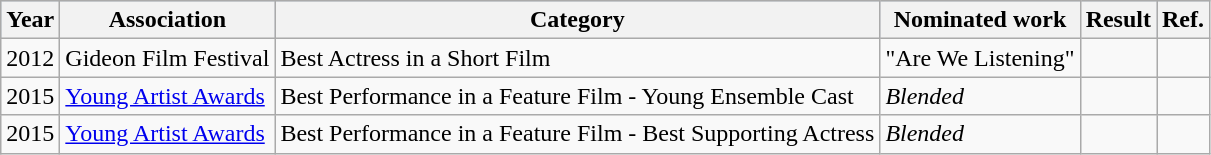<table class="wikitable">
<tr style="background:#b0c4de; text-align:center;">
<th>Year</th>
<th>Association</th>
<th>Category</th>
<th>Nominated work</th>
<th>Result</th>
<th>Ref.</th>
</tr>
<tr>
<td>2012</td>
<td>Gideon Film Festival</td>
<td>Best Actress in a Short Film</td>
<td>"Are We Listening"</td>
<td></td>
<td></td>
</tr>
<tr>
<td>2015</td>
<td><a href='#'>Young Artist Awards</a></td>
<td>Best Performance in a Feature Film - Young Ensemble Cast</td>
<td><em>Blended</em></td>
<td></td>
<td></td>
</tr>
<tr>
<td>2015</td>
<td><a href='#'>Young Artist Awards</a></td>
<td>Best Performance in a Feature Film - Best Supporting Actress</td>
<td><em>Blended</em></td>
<td></td>
<td></td>
</tr>
</table>
